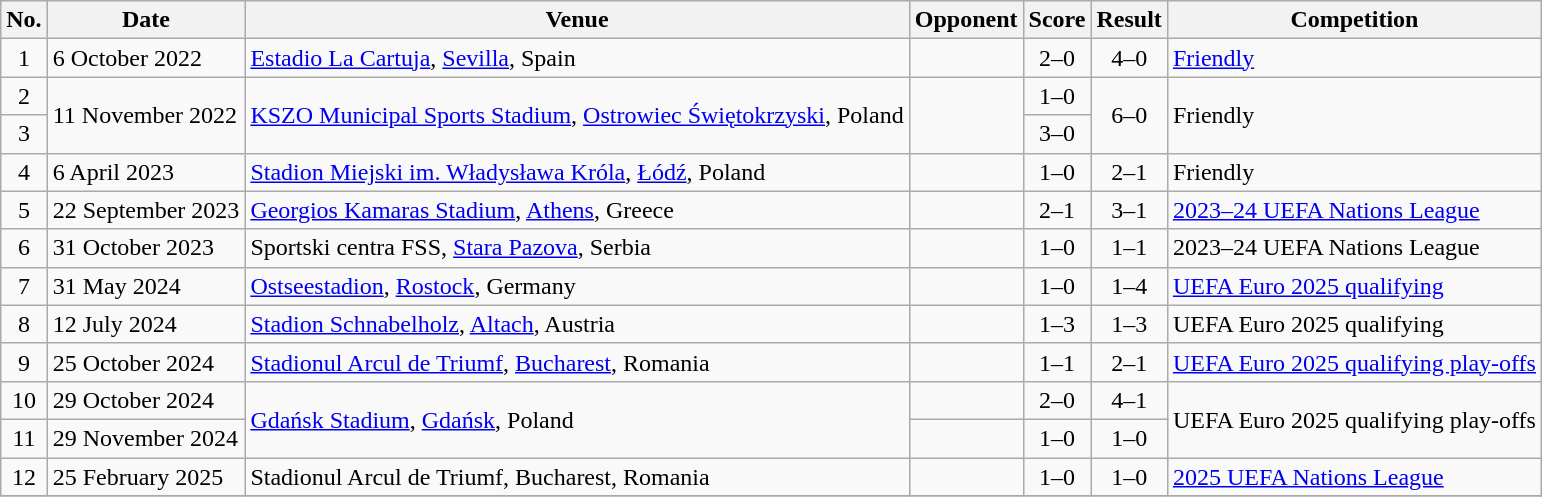<table class="wikitable sortable">
<tr>
<th>No.</th>
<th>Date</th>
<th>Venue</th>
<th>Opponent</th>
<th>Score</th>
<th>Result</th>
<th>Competition</th>
</tr>
<tr>
<td align=center>1</td>
<td>6 October 2022</td>
<td><a href='#'>Estadio La Cartuja</a>, <a href='#'>Sevilla</a>, Spain</td>
<td></td>
<td align=center>2–0</td>
<td align=center>4–0</td>
<td><a href='#'>Friendly</a></td>
</tr>
<tr>
<td align=center>2</td>
<td rowspan=2>11 November 2022</td>
<td rowspan=2><a href='#'>KSZO Municipal Sports Stadium</a>, <a href='#'>Ostrowiec Świętokrzyski</a>, Poland</td>
<td rowspan=2></td>
<td align=center>1–0</td>
<td rowspan=2 align=center>6–0</td>
<td rowspan=2>Friendly</td>
</tr>
<tr>
<td align=center>3</td>
<td align=center>3–0</td>
</tr>
<tr>
<td align=center>4</td>
<td>6 April 2023</td>
<td><a href='#'>Stadion Miejski im. Władysława Króla</a>, <a href='#'>Łódź</a>, Poland</td>
<td></td>
<td align=center>1–0</td>
<td align=center>2–1</td>
<td>Friendly</td>
</tr>
<tr>
<td align=center>5</td>
<td>22 September 2023</td>
<td><a href='#'>Georgios Kamaras Stadium</a>, <a href='#'>Athens</a>, Greece</td>
<td></td>
<td align=center>2–1</td>
<td align=center>3–1</td>
<td><a href='#'>2023–24 UEFA Nations League</a></td>
</tr>
<tr>
<td align=center>6</td>
<td>31 October 2023</td>
<td>Sportski centra FSS, <a href='#'>Stara Pazova</a>, Serbia</td>
<td></td>
<td align=center>1–0</td>
<td align=center>1–1</td>
<td>2023–24 UEFA Nations League</td>
</tr>
<tr>
<td align=center>7</td>
<td>31 May 2024</td>
<td><a href='#'>Ostseestadion</a>, <a href='#'>Rostock</a>, Germany</td>
<td></td>
<td align=center>1–0</td>
<td align=center>1–4</td>
<td><a href='#'>UEFA Euro 2025 qualifying</a></td>
</tr>
<tr>
<td align=center>8</td>
<td>12 July 2024</td>
<td><a href='#'>Stadion Schnabelholz</a>, <a href='#'>Altach</a>, Austria</td>
<td></td>
<td align=center>1–3</td>
<td align=center>1–3</td>
<td>UEFA Euro 2025 qualifying</td>
</tr>
<tr>
<td align=center>9</td>
<td>25 October 2024</td>
<td><a href='#'>Stadionul Arcul de Triumf</a>, <a href='#'>Bucharest</a>, Romania</td>
<td></td>
<td align=center>1–1</td>
<td align=center>2–1</td>
<td><a href='#'>UEFA Euro 2025 qualifying play-offs</a></td>
</tr>
<tr>
<td align=center>10</td>
<td>29 October 2024</td>
<td rowspan=2><a href='#'>Gdańsk Stadium</a>, <a href='#'>Gdańsk</a>, Poland</td>
<td></td>
<td align=center>2–0</td>
<td align=center>4–1</td>
<td rowspan=2>UEFA Euro 2025 qualifying play-offs</td>
</tr>
<tr>
<td align=center>11</td>
<td>29 November 2024</td>
<td></td>
<td align=center>1–0</td>
<td align=center>1–0</td>
</tr>
<tr>
<td align=center>12</td>
<td>25 February 2025</td>
<td>Stadionul Arcul de Triumf, Bucharest, Romania</td>
<td></td>
<td align=center>1–0</td>
<td align=center>1–0</td>
<td><a href='#'>2025 UEFA Nations League</a></td>
</tr>
<tr>
</tr>
</table>
